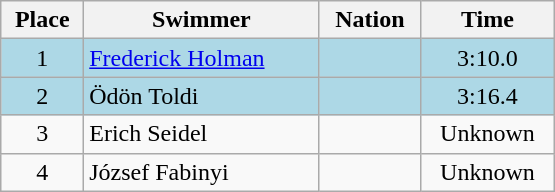<table class=wikitable width=370>
<tr>
<th>Place</th>
<th>Swimmer</th>
<th>Nation</th>
<th>Time</th>
</tr>
<tr bgcolor=lightblue>
<td align=center>1</td>
<td><a href='#'>Frederick Holman</a></td>
<td></td>
<td align=center>3:10.0</td>
</tr>
<tr bgcolor=lightblue>
<td align=center>2</td>
<td>Ödön Toldi</td>
<td></td>
<td align=center>3:16.4</td>
</tr>
<tr>
<td align=center>3</td>
<td>Erich Seidel</td>
<td></td>
<td align=center>Unknown</td>
</tr>
<tr>
<td align=center>4</td>
<td>József Fabinyi</td>
<td></td>
<td align=center>Unknown</td>
</tr>
</table>
